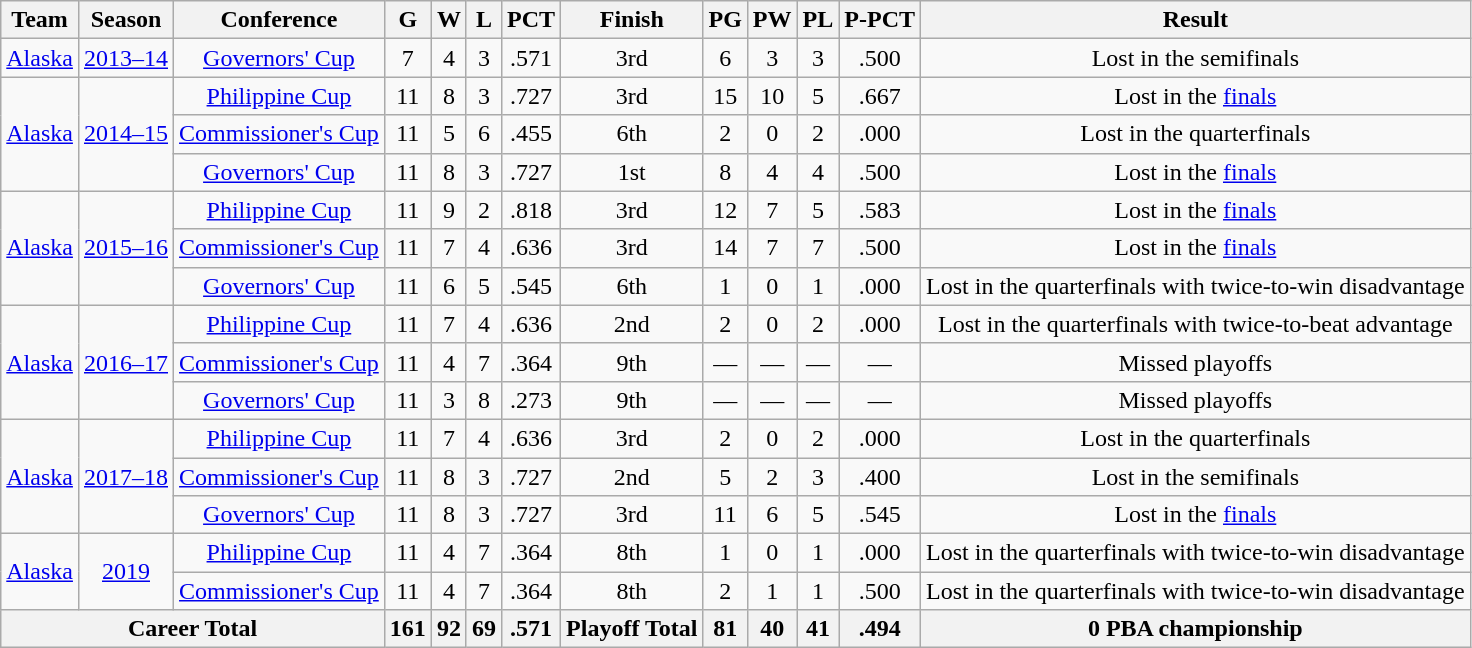<table class="wikitable sortable" style="text-align:center">
<tr>
<th>Team</th>
<th>Season</th>
<th>Conference</th>
<th>G</th>
<th>W</th>
<th>L</th>
<th>PCT</th>
<th>Finish</th>
<th>PG</th>
<th>PW</th>
<th>PL</th>
<th>P-PCT</th>
<th>Result</th>
</tr>
<tr>
<td><a href='#'>Alaska</a></td>
<td><a href='#'>2013–14</a></td>
<td><a href='#'>Governors' Cup</a></td>
<td>7</td>
<td>4</td>
<td>3</td>
<td>.571</td>
<td>3rd</td>
<td>6</td>
<td>3</td>
<td>3</td>
<td>.500</td>
<td>Lost in the semifinals</td>
</tr>
<tr>
<td rowspan="3"><a href='#'>Alaska</a></td>
<td rowspan="3"><a href='#'>2014–15</a></td>
<td><a href='#'>Philippine Cup</a></td>
<td>11</td>
<td>8</td>
<td>3</td>
<td>.727</td>
<td>3rd</td>
<td>15</td>
<td>10</td>
<td>5</td>
<td>.667</td>
<td>Lost in the <a href='#'>finals</a></td>
</tr>
<tr>
<td><a href='#'>Commissioner's Cup</a></td>
<td>11</td>
<td>5</td>
<td>6</td>
<td>.455</td>
<td>6th</td>
<td>2</td>
<td>0</td>
<td>2</td>
<td>.000</td>
<td>Lost in the quarterfinals</td>
</tr>
<tr>
<td><a href='#'>Governors' Cup</a></td>
<td>11</td>
<td>8</td>
<td>3</td>
<td>.727</td>
<td>1st</td>
<td>8</td>
<td>4</td>
<td>4</td>
<td>.500</td>
<td>Lost in the <a href='#'>finals</a></td>
</tr>
<tr>
<td rowspan="3"><a href='#'>Alaska</a></td>
<td rowspan="3"><a href='#'>2015–16</a></td>
<td><a href='#'>Philippine Cup</a></td>
<td>11</td>
<td>9</td>
<td>2</td>
<td>.818</td>
<td>3rd</td>
<td>12</td>
<td>7</td>
<td>5</td>
<td>.583</td>
<td>Lost in the <a href='#'>finals</a></td>
</tr>
<tr>
<td><a href='#'>Commissioner's Cup</a></td>
<td>11</td>
<td>7</td>
<td>4</td>
<td>.636</td>
<td>3rd</td>
<td>14</td>
<td>7</td>
<td>7</td>
<td>.500</td>
<td>Lost in the <a href='#'>finals</a></td>
</tr>
<tr>
<td><a href='#'>Governors' Cup</a></td>
<td>11</td>
<td>6</td>
<td>5</td>
<td>.545</td>
<td>6th</td>
<td>1</td>
<td>0</td>
<td>1</td>
<td>.000</td>
<td>Lost in the quarterfinals with twice-to-win disadvantage</td>
</tr>
<tr>
<td rowspan="3"><a href='#'>Alaska</a></td>
<td rowspan="3"><a href='#'>2016–17</a></td>
<td><a href='#'>Philippine Cup</a></td>
<td>11</td>
<td>7</td>
<td>4</td>
<td>.636</td>
<td>2nd</td>
<td>2</td>
<td>0</td>
<td>2</td>
<td>.000</td>
<td>Lost in the quarterfinals with twice-to-beat advantage</td>
</tr>
<tr>
<td><a href='#'>Commissioner's Cup</a></td>
<td>11</td>
<td>4</td>
<td>7</td>
<td>.364</td>
<td>9th</td>
<td>—</td>
<td>—</td>
<td>—</td>
<td>—</td>
<td>Missed playoffs</td>
</tr>
<tr>
<td><a href='#'>Governors' Cup</a></td>
<td>11</td>
<td>3</td>
<td>8</td>
<td>.273</td>
<td>9th</td>
<td>—</td>
<td>—</td>
<td>—</td>
<td>—</td>
<td>Missed playoffs</td>
</tr>
<tr>
<td rowspan="3"><a href='#'>Alaska</a></td>
<td rowspan="3"><a href='#'>2017–18</a></td>
<td><a href='#'>Philippine Cup</a></td>
<td>11</td>
<td>7</td>
<td>4</td>
<td>.636</td>
<td>3rd</td>
<td>2</td>
<td>0</td>
<td>2</td>
<td>.000</td>
<td>Lost in the quarterfinals</td>
</tr>
<tr>
<td><a href='#'>Commissioner's Cup</a></td>
<td>11</td>
<td>8</td>
<td>3</td>
<td>.727</td>
<td>2nd</td>
<td>5</td>
<td>2</td>
<td>3</td>
<td>.400</td>
<td>Lost in the semifinals</td>
</tr>
<tr>
<td><a href='#'>Governors' Cup</a></td>
<td>11</td>
<td>8</td>
<td>3</td>
<td>.727</td>
<td>3rd</td>
<td>11</td>
<td>6</td>
<td>5</td>
<td>.545</td>
<td>Lost in the <a href='#'>finals</a></td>
</tr>
<tr>
<td rowspan="2"><a href='#'>Alaska</a></td>
<td rowspan="2"><a href='#'>2019</a></td>
<td><a href='#'>Philippine Cup</a></td>
<td>11</td>
<td>4</td>
<td>7</td>
<td>.364</td>
<td>8th</td>
<td>1</td>
<td>0</td>
<td>1</td>
<td>.000</td>
<td>Lost in the quarterfinals with twice-to-win disadvantage</td>
</tr>
<tr>
<td><a href='#'>Commissioner's Cup</a></td>
<td>11</td>
<td>4</td>
<td>7</td>
<td>.364</td>
<td>8th</td>
<td>2</td>
<td>1</td>
<td>1</td>
<td>.500</td>
<td>Lost in the quarterfinals with twice-to-win disadvantage</td>
</tr>
<tr>
<th colspan="3"><strong>Career Total</strong></th>
<th>161</th>
<th>92</th>
<th>69</th>
<th>.571</th>
<th>Playoff Total</th>
<th>81</th>
<th>40</th>
<th>41</th>
<th>.494</th>
<th><strong>0 PBA championship</strong></th>
</tr>
</table>
